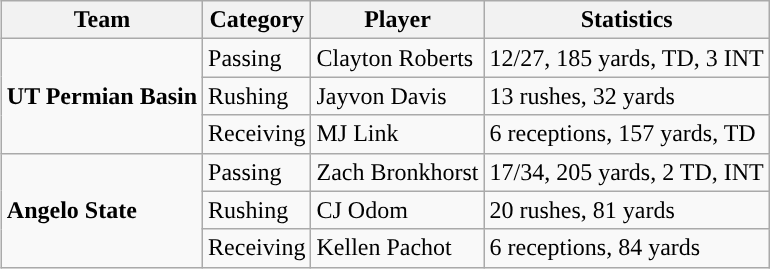<table class="wikitable" style="float: right;">
<tr>
<th>Team</th>
<th>Category</th>
<th>Player</th>
<th>Statistics</th>
</tr>
<tr>
<td rowspan=3><strong>UT Permian Basin</strong></td>
<td>Passing</td>
<td>Clayton Roberts</td>
<td>12/27, 185 yards, TD, 3 INT</td>
</tr>
<tr>
<td>Rushing</td>
<td>Jayvon Davis</td>
<td>13 rushes, 32 yards</td>
</tr>
<tr>
<td>Receiving</td>
<td>MJ Link</td>
<td>6 receptions, 157 yards, TD</td>
</tr>
<tr>
<td rowspan=3><strong>Angelo State</strong></td>
<td>Passing</td>
<td>Zach Bronkhorst</td>
<td>17/34, 205 yards, 2 TD, INT</td>
</tr>
<tr>
<td>Rushing</td>
<td>CJ Odom</td>
<td>20 rushes, 81 yards</td>
</tr>
<tr>
<td>Receiving</td>
<td>Kellen Pachot</td>
<td>6 receptions, 84 yards</td>
</tr>
</table>
